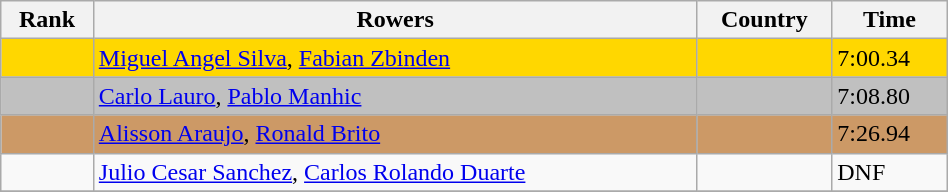<table class="wikitable" width=50%>
<tr>
<th>Rank</th>
<th>Rowers</th>
<th>Country</th>
<th>Time</th>
</tr>
<tr bgcolor=gold>
<td></td>
<td><a href='#'>Miguel Angel Silva</a>, <a href='#'>Fabian Zbinden</a></td>
<td></td>
<td>7:00.34</td>
</tr>
<tr bgcolor=silver>
<td></td>
<td><a href='#'>Carlo Lauro</a>, <a href='#'>Pablo Manhic</a></td>
<td></td>
<td>7:08.80</td>
</tr>
<tr bgcolor=cc9966>
<td></td>
<td><a href='#'>Alisson Araujo</a>, <a href='#'>Ronald Brito</a></td>
<td></td>
<td>7:26.94</td>
</tr>
<tr>
<td></td>
<td><a href='#'>Julio Cesar Sanchez</a>, <a href='#'>Carlos Rolando Duarte</a></td>
<td></td>
<td>DNF</td>
</tr>
<tr>
</tr>
</table>
